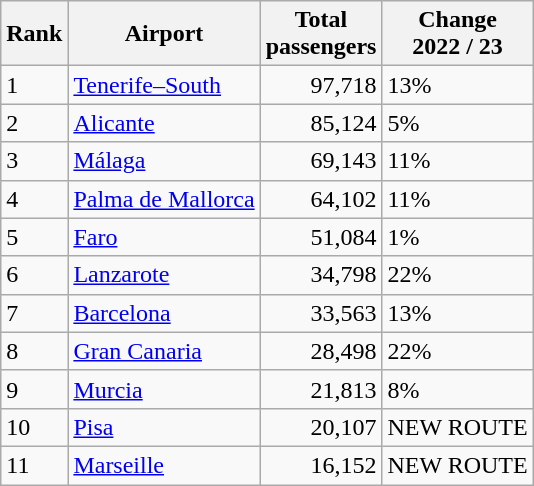<table class="wikitable sortable mw-collapsible" style="font-size: 100%">
<tr>
<th>Rank</th>
<th>Airport</th>
<th>Total <br>passengers</th>
<th>Change<br>2022 / 23</th>
</tr>
<tr>
<td>1</td>
<td><a href='#'>Tenerife–South</a></td>
<td align='right'>97,718</td>
<td> 13%</td>
</tr>
<tr>
<td>2</td>
<td><a href='#'>Alicante</a></td>
<td align='right'>85,124</td>
<td> 5%</td>
</tr>
<tr>
<td>3</td>
<td><a href='#'>Málaga</a></td>
<td align='right'>69,143</td>
<td> 11%</td>
</tr>
<tr>
<td>4</td>
<td><a href='#'>Palma de Mallorca</a></td>
<td align='right'>64,102</td>
<td> 11%</td>
</tr>
<tr>
<td>5</td>
<td><a href='#'>Faro</a></td>
<td align='right'>51,084</td>
<td> 1%</td>
</tr>
<tr>
<td>6</td>
<td><a href='#'>Lanzarote</a></td>
<td align='right'>34,798</td>
<td> 22%</td>
</tr>
<tr>
<td>7</td>
<td><a href='#'>Barcelona</a></td>
<td align='right'>33,563</td>
<td> 13%</td>
</tr>
<tr>
<td>8</td>
<td><a href='#'>Gran Canaria</a></td>
<td align='right'>28,498</td>
<td> 22%</td>
</tr>
<tr>
<td>9</td>
<td><a href='#'>Murcia</a></td>
<td align='right'>21,813</td>
<td> 8%</td>
</tr>
<tr>
<td>10</td>
<td><a href='#'>Pisa</a></td>
<td align='right'>20,107</td>
<td> NEW ROUTE</td>
</tr>
<tr>
<td>11</td>
<td><a href='#'>Marseille</a></td>
<td align='right'>16,152</td>
<td> NEW ROUTE</td>
</tr>
</table>
